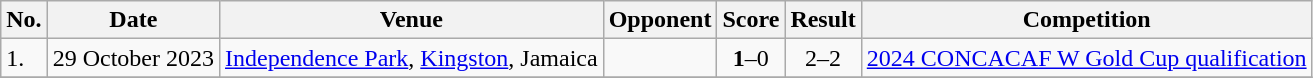<table class="wikitable">
<tr>
<th>No.</th>
<th>Date</th>
<th>Venue</th>
<th>Opponent</th>
<th>Score</th>
<th>Result</th>
<th>Competition</th>
</tr>
<tr>
<td>1.</td>
<td>29 October 2023</td>
<td><a href='#'>Independence Park</a>, <a href='#'>Kingston</a>, Jamaica</td>
<td></td>
<td align=center><strong>1</strong>–0</td>
<td align=center>2–2</td>
<td><a href='#'>2024 CONCACAF W Gold Cup qualification</a></td>
</tr>
<tr>
</tr>
</table>
